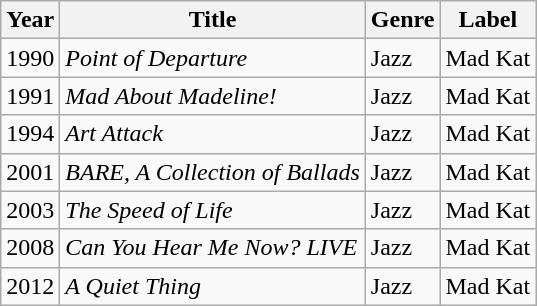<table class="wikitable">
<tr>
<th>Year</th>
<th>Title</th>
<th>Genre</th>
<th>Label</th>
</tr>
<tr>
<td>1990</td>
<td><em>Point of Departure</em></td>
<td>Jazz</td>
<td>Mad Kat</td>
</tr>
<tr>
<td>1991</td>
<td><em>Mad About Madeline!</em></td>
<td>Jazz</td>
<td>Mad Kat</td>
</tr>
<tr>
<td>1994</td>
<td><em>Art Attack</em></td>
<td>Jazz</td>
<td>Mad Kat</td>
</tr>
<tr>
<td>2001</td>
<td><em>BARE, A Collection of Ballads</em></td>
<td>Jazz</td>
<td>Mad Kat</td>
</tr>
<tr>
<td>2003</td>
<td><em>The Speed of Life</em></td>
<td>Jazz</td>
<td>Mad Kat</td>
</tr>
<tr>
<td>2008</td>
<td><em>Can You Hear Me Now? LIVE</em></td>
<td>Jazz</td>
<td>Mad Kat</td>
</tr>
<tr>
<td>2012</td>
<td><em>A Quiet Thing</em></td>
<td>Jazz</td>
<td>Mad Kat</td>
</tr>
</table>
